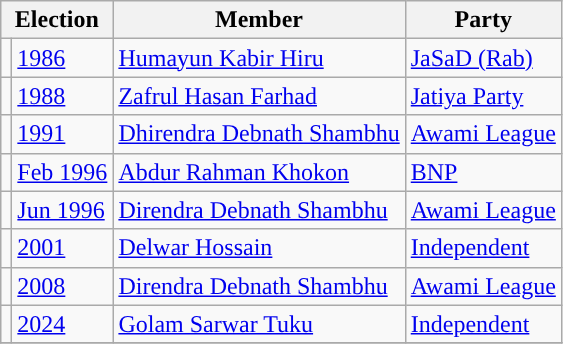<table class="wikitable">
<tr>
<th colspan="2">Election</th>
<th>Member</th>
<th>Party</th>
</tr>
<tr>
<td style="background-color:"></td>
<td><a href='#'>1986</a></td>
<td><a href='#'>Humayun Kabir Hiru</a></td>
<td><a href='#'>JaSaD (Rab)</a></td>
</tr>
<tr>
<td style="background-color:"></td>
<td><a href='#'>1988</a></td>
<td><a href='#'>Zafrul Hasan Farhad</a></td>
<td><a href='#'>Jatiya Party</a></td>
</tr>
<tr>
<td style="background-color:"></td>
<td><a href='#'>1991</a></td>
<td><a href='#'>Dhirendra Debnath Shambhu</a></td>
<td><a href='#'>Awami League</a></td>
</tr>
<tr>
<td style="background-color:"></td>
<td><a href='#'>Feb 1996</a></td>
<td><a href='#'>Abdur Rahman Khokon</a></td>
<td><a href='#'>BNP</a></td>
</tr>
<tr>
<td style="background-color:"></td>
<td><a href='#'>Jun 1996</a></td>
<td><a href='#'>Direndra Debnath Shambhu</a></td>
<td><a href='#'>Awami League</a></td>
</tr>
<tr>
<td style="background-color:"></td>
<td><a href='#'>2001</a></td>
<td><a href='#'>Delwar Hossain</a></td>
<td><a href='#'>Independent</a></td>
</tr>
<tr>
<td style="background-color:"></td>
<td><a href='#'>2008</a></td>
<td><a href='#'>Direndra Debnath Shambhu</a></td>
<td><a href='#'>Awami League</a></td>
</tr>
<tr>
<td style="background-color:"></td>
<td><a href='#'>2024</a></td>
<td><a href='#'>Golam Sarwar Tuku</a></td>
<td><a href='#'>Independent</a></td>
</tr>
<tr>
</tr>
</table>
